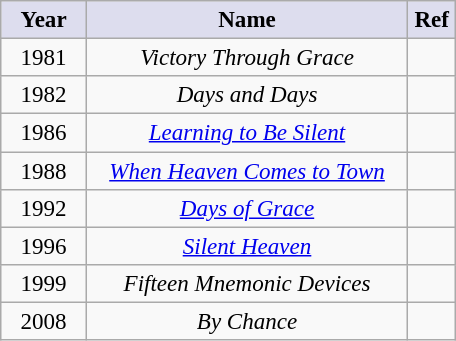<table class="wikitable" style="font-size:96%; text-align:center; margin: 6px;">
<tr>
<th style="background:#dde; width:50px;">Year</th>
<th style="background:#dde; width:207px;">Name</th>
<th style="background:#dde; width:25px;">Ref</th>
</tr>
<tr>
<td>1981</td>
<td><em>Victory Through Grace</em></td>
<td></td>
</tr>
<tr>
<td>1982</td>
<td><em>Days and Days</em></td>
<td></td>
</tr>
<tr>
<td>1986</td>
<td><em><a href='#'>Learning to Be Silent</a></em></td>
<td></td>
</tr>
<tr>
<td>1988</td>
<td><em><a href='#'>When Heaven Comes to Town</a></em></td>
<td></td>
</tr>
<tr>
<td>1992</td>
<td><em><a href='#'>Days of Grace</a></em></td>
<td></td>
</tr>
<tr>
<td>1996</td>
<td><em><a href='#'>Silent Heaven</a></em></td>
<td></td>
</tr>
<tr>
<td>1999</td>
<td><em>Fifteen Mnemonic Devices</em></td>
<td></td>
</tr>
<tr>
<td>2008</td>
<td><em>By Chance</em></td>
<td></td>
</tr>
</table>
